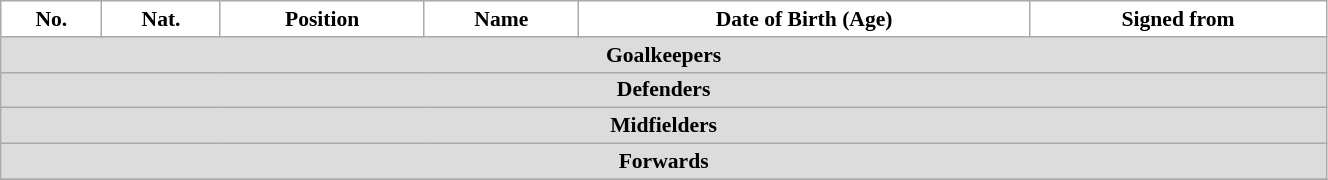<table class="wikitable" style="text-align:center; font-size:90%; width:70%">
<tr>
<th style="background:white; color:black; text-align:center;">No.</th>
<th style="background:white; color:black; text-align:center;">Nat.</th>
<th style="background:white; color:black; text-align:center;">Position</th>
<th style="background:white; color:black; text-align:center;">Name</th>
<th style="background:white; color:black; text-align:center;">Date of Birth (Age)</th>
<th style="background:white; color:black; text-align:center;">Signed from</th>
</tr>
<tr>
<th colspan=10 style="background:#DCDCDC; text-align:center;">Goalkeepers</th>
</tr>
<tr>
<th colspan=10 style="background:#DCDCDC; text-align:center;">Defenders</th>
</tr>
<tr>
<th colspan=10 style="background:#DCDCDC; text-align:center;">Midfielders</th>
</tr>
<tr>
<th colspan=10 style="background:#DCDCDC; text-align:center;">Forwards</th>
</tr>
<tr>
</tr>
</table>
